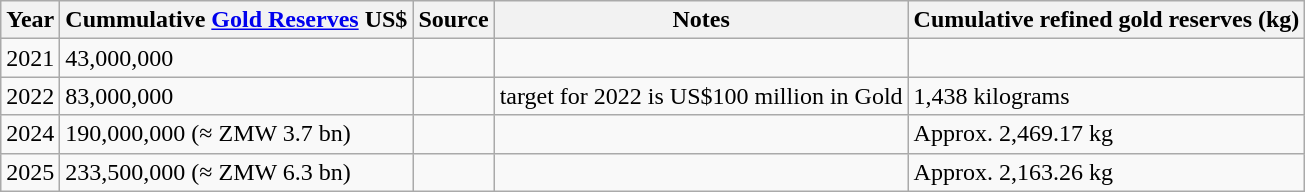<table class="wikitable">
<tr>
<th>Year</th>
<th>Cummulative <a href='#'>Gold Reserves</a> US$</th>
<th>Source</th>
<th>Notes</th>
<th>Cumulative refined gold reserves (kg)</th>
</tr>
<tr>
<td>2021</td>
<td>43,000,000</td>
<td></td>
<td></td>
<td></td>
</tr>
<tr>
<td>2022</td>
<td>83,000,000</td>
<td></td>
<td>target for 2022 is US$100 million in Gold </td>
<td>1,438 kilograms</td>
</tr>
<tr>
<td>2024</td>
<td>190,000,000 (≈ ZMW 3.7 bn)</td>
<td></td>
<td></td>
<td>Approx. 2,469.17 kg</td>
</tr>
<tr>
<td>2025</td>
<td>233,500,000 (≈ ZMW 6.3 bn)</td>
<td></td>
<td></td>
<td>Approx. 2,163.26 kg</td>
</tr>
</table>
